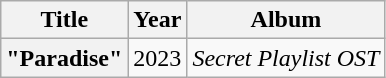<table class="wikitable plainrowheaders" style="text-align:center">
<tr>
<th scope="col">Title</th>
<th scope="col">Year</th>
<th scope="col">Album</th>
</tr>
<tr>
<th scope="row">"Paradise"</th>
<td rowspan="1">2023</td>
<td><em>Secret Playlist OST</em></td>
</tr>
</table>
